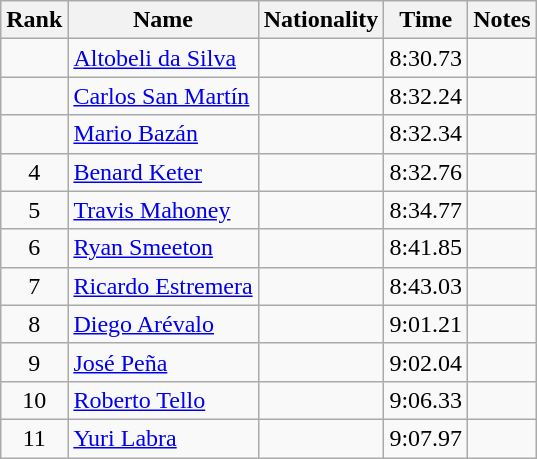<table class="wikitable sortable" style="text-align:center">
<tr>
<th>Rank</th>
<th>Name</th>
<th>Nationality</th>
<th>Time</th>
<th>Notes</th>
</tr>
<tr>
<td></td>
<td align=left><a href='#'>Altobeli da Silva</a></td>
<td align=left></td>
<td>8:30.73</td>
<td><strong></strong></td>
</tr>
<tr>
<td></td>
<td align=left><a href='#'>Carlos San Martín</a></td>
<td align=left></td>
<td>8:32.24</td>
<td><strong></strong></td>
</tr>
<tr>
<td></td>
<td align=left><a href='#'>Mario Bazán</a></td>
<td align=left></td>
<td>8:32.34</td>
<td></td>
</tr>
<tr>
<td>4</td>
<td align=left><a href='#'>Benard Keter</a></td>
<td align=left></td>
<td>8:32.76</td>
<td></td>
</tr>
<tr>
<td>5</td>
<td align=left><a href='#'>Travis Mahoney</a></td>
<td align=left></td>
<td>8:34.77</td>
<td></td>
</tr>
<tr>
<td>6</td>
<td align=left><a href='#'>Ryan Smeeton</a></td>
<td align=left></td>
<td>8:41.85</td>
<td></td>
</tr>
<tr>
<td>7</td>
<td align=left><a href='#'>Ricardo Estremera</a></td>
<td align=left></td>
<td>8:43.03</td>
<td></td>
</tr>
<tr>
<td>8</td>
<td align=left><a href='#'>Diego Arévalo</a></td>
<td align=left></td>
<td>9:01.21</td>
<td></td>
</tr>
<tr>
<td>9</td>
<td align=left><a href='#'>José Peña</a></td>
<td align=left></td>
<td>9:02.04</td>
<td></td>
</tr>
<tr>
<td>10</td>
<td align=left><a href='#'>Roberto Tello</a></td>
<td align=left></td>
<td>9:06.33</td>
<td></td>
</tr>
<tr>
<td>11</td>
<td align=left><a href='#'>Yuri Labra</a></td>
<td align=left></td>
<td>9:07.97</td>
<td></td>
</tr>
</table>
